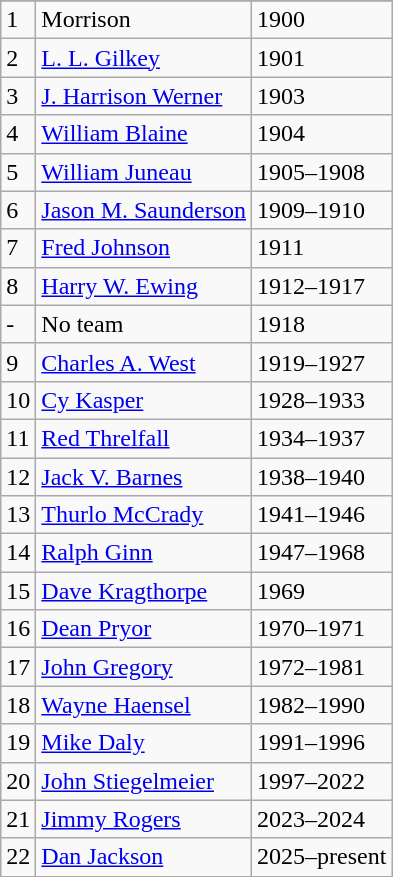<table class="wikitable">
<tr>
</tr>
<tr>
<td>1</td>
<td>Morrison</td>
<td>1900</td>
</tr>
<tr>
<td>2</td>
<td><a href='#'>L. L. Gilkey</a></td>
<td>1901</td>
</tr>
<tr>
<td>3</td>
<td><a href='#'>J. Harrison Werner</a></td>
<td>1903</td>
</tr>
<tr>
<td>4</td>
<td><a href='#'>William Blaine</a></td>
<td>1904</td>
</tr>
<tr>
<td>5</td>
<td><a href='#'>William Juneau</a></td>
<td>1905–1908</td>
</tr>
<tr>
<td>6</td>
<td><a href='#'>Jason M. Saunderson</a></td>
<td>1909–1910</td>
</tr>
<tr>
<td>7</td>
<td><a href='#'>Fred Johnson</a></td>
<td>1911</td>
</tr>
<tr>
<td>8</td>
<td><a href='#'>Harry W. Ewing</a></td>
<td>1912–1917</td>
</tr>
<tr>
<td>-</td>
<td>No team</td>
<td>1918</td>
</tr>
<tr>
<td>9</td>
<td><a href='#'>Charles A. West</a></td>
<td>1919–1927</td>
</tr>
<tr>
<td>10</td>
<td><a href='#'>Cy Kasper</a></td>
<td>1928–1933</td>
</tr>
<tr>
<td>11</td>
<td><a href='#'>Red Threlfall</a></td>
<td>1934–1937</td>
</tr>
<tr>
<td>12</td>
<td><a href='#'>Jack V. Barnes</a></td>
<td>1938–1940</td>
</tr>
<tr>
<td>13</td>
<td><a href='#'>Thurlo McCrady</a></td>
<td>1941–1946</td>
</tr>
<tr>
<td>14</td>
<td><a href='#'>Ralph Ginn</a></td>
<td>1947–1968</td>
</tr>
<tr>
<td>15</td>
<td><a href='#'>Dave Kragthorpe</a></td>
<td>1969</td>
</tr>
<tr>
<td>16</td>
<td><a href='#'>Dean Pryor</a></td>
<td>1970–1971</td>
</tr>
<tr>
<td>17</td>
<td><a href='#'>John Gregory</a></td>
<td>1972–1981</td>
</tr>
<tr>
<td>18</td>
<td><a href='#'>Wayne Haensel</a></td>
<td>1982–1990</td>
</tr>
<tr>
<td>19</td>
<td><a href='#'>Mike Daly</a></td>
<td>1991–1996</td>
</tr>
<tr>
<td>20</td>
<td><a href='#'>John Stiegelmeier</a></td>
<td>1997–2022</td>
</tr>
<tr>
<td>21</td>
<td><a href='#'>Jimmy Rogers</a></td>
<td>2023–2024</td>
</tr>
<tr>
<td>22</td>
<td><a href='#'>Dan Jackson</a></td>
<td>2025–present</td>
</tr>
</table>
